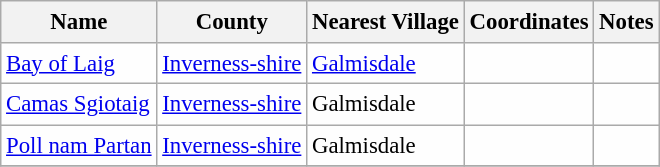<table class="wikitable sortable" style="table-layout:fixed;background-color:#FEFEFE;font-size:95%;padding:0.30em;line-height:1.35em;">
<tr>
<th scope="col">Name</th>
<th scope="col">County</th>
<th scope="col">Nearest Village</th>
<th scope="col" data-sort-type="number">Coordinates</th>
<th scope="col">Notes</th>
</tr>
<tr>
<td><a href='#'>Bay of Laig</a></td>
<td><a href='#'>Inverness-shire</a></td>
<td><a href='#'>Galmisdale</a></td>
<td></td>
<td></td>
</tr>
<tr>
<td><a href='#'>Camas Sgiotaig</a></td>
<td><a href='#'>Inverness-shire</a></td>
<td>Galmisdale</td>
<td></td>
<td></td>
</tr>
<tr>
<td><a href='#'>Poll nam Partan</a></td>
<td><a href='#'>Inverness-shire</a></td>
<td>Galmisdale</td>
<td></td>
<td></td>
</tr>
<tr>
</tr>
</table>
